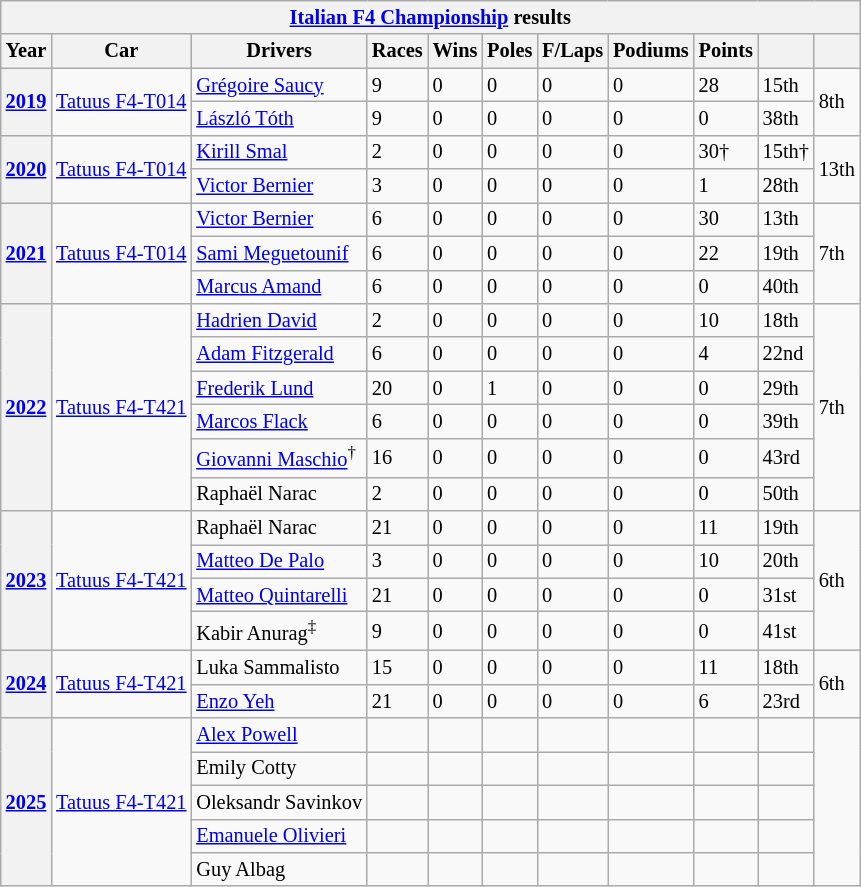<table class="wikitable" style="font-size:85%">
<tr>
<th colspan="11"><a href='#'>Italian F4 Championship</a> results</th>
</tr>
<tr>
<th>Year</th>
<th>Car</th>
<th>Drivers</th>
<th>Races</th>
<th>Wins</th>
<th>Poles</th>
<th>F/Laps</th>
<th>Podiums</th>
<th>Points</th>
<th></th>
<th></th>
</tr>
<tr>
<th rowspan="2"><a href='#'>2019</a></th>
<td rowspan="2"><a href='#'>Tatuus F4-T014</a></td>
<td> <a href='#'>Grégoire Saucy</a></td>
<td>9</td>
<td>0</td>
<td>0</td>
<td>0</td>
<td>0</td>
<td>28</td>
<td>15th</td>
<td rowspan="2">8th</td>
</tr>
<tr>
<td> <a href='#'>László Tóth</a></td>
<td>9</td>
<td>0</td>
<td>0</td>
<td>0</td>
<td>0</td>
<td>0</td>
<td>38th</td>
</tr>
<tr>
<th rowspan="2"><a href='#'>2020</a></th>
<td rowspan="2"><a href='#'>Tatuus F4-T014</a></td>
<td> <a href='#'>Kirill Smal</a></td>
<td>2</td>
<td>0</td>
<td>0</td>
<td>0</td>
<td>0</td>
<td>30†</td>
<td>15th†</td>
<td rowspan="2">13th</td>
</tr>
<tr>
<td> <a href='#'>Victor Bernier</a></td>
<td>3</td>
<td>0</td>
<td>0</td>
<td>0</td>
<td>0</td>
<td>1</td>
<td>28th</td>
</tr>
<tr>
<th rowspan="3"><a href='#'>2021</a></th>
<td rowspan="3"><a href='#'>Tatuus F4-T014</a></td>
<td> <a href='#'>Victor Bernier</a></td>
<td>6</td>
<td>0</td>
<td>0</td>
<td>0</td>
<td>0</td>
<td>30</td>
<td>13th</td>
<td rowspan="3">7th</td>
</tr>
<tr>
<td> <a href='#'>Sami Meguetounif</a></td>
<td>6</td>
<td>0</td>
<td>0</td>
<td>0</td>
<td>0</td>
<td>22</td>
<td>19th</td>
</tr>
<tr>
<td> <a href='#'>Marcus Amand</a></td>
<td>6</td>
<td>0</td>
<td>0</td>
<td>0</td>
<td>0</td>
<td>0</td>
<td>40th</td>
</tr>
<tr>
<th rowspan="6"><a href='#'>2022</a></th>
<td rowspan="6"><a href='#'>Tatuus F4-T421</a></td>
<td> <a href='#'>Hadrien David</a></td>
<td>2</td>
<td>0</td>
<td>0</td>
<td>0</td>
<td>0</td>
<td>10</td>
<td>18th</td>
<td rowspan="6">7th</td>
</tr>
<tr>
<td> <a href='#'>Adam Fitzgerald</a></td>
<td>6</td>
<td>0</td>
<td>0</td>
<td>0</td>
<td>0</td>
<td>4</td>
<td>22nd</td>
</tr>
<tr>
<td> <a href='#'>Frederik Lund</a></td>
<td>20</td>
<td>0</td>
<td>1</td>
<td>0</td>
<td>0</td>
<td>0</td>
<td>29th</td>
</tr>
<tr>
<td> <a href='#'>Marcos Flack</a></td>
<td>6</td>
<td>0</td>
<td>0</td>
<td>0</td>
<td>0</td>
<td>0</td>
<td>39th</td>
</tr>
<tr>
<td> <a href='#'>Giovanni Maschio</a><sup>†</sup></td>
<td>16</td>
<td>0</td>
<td>0</td>
<td>0</td>
<td>0</td>
<td>0</td>
<td>43rd</td>
</tr>
<tr>
<td> Raphaël Narac</td>
<td>2</td>
<td>0</td>
<td>0</td>
<td>0</td>
<td>0</td>
<td>0</td>
<td>50th</td>
</tr>
<tr>
<th rowspan="4"><a href='#'>2023</a></th>
<td rowspan="4"><a href='#'>Tatuus F4-T421</a></td>
<td> Raphaël Narac</td>
<td>21</td>
<td>0</td>
<td>0</td>
<td>0</td>
<td>0</td>
<td>11</td>
<td>19th</td>
<td rowspan="4">6th</td>
</tr>
<tr>
<td> <a href='#'>Matteo De Palo</a></td>
<td>3</td>
<td>0</td>
<td>0</td>
<td>0</td>
<td>0</td>
<td>10</td>
<td>20th</td>
</tr>
<tr>
<td> <a href='#'>Matteo Quintarelli</a></td>
<td>21</td>
<td>0</td>
<td>0</td>
<td>0</td>
<td>0</td>
<td>0</td>
<td>31st</td>
</tr>
<tr>
<td> Kabir Anurag<sup>‡</sup></td>
<td>9</td>
<td>0</td>
<td>0</td>
<td>0</td>
<td>0</td>
<td>0</td>
<td>41st</td>
</tr>
<tr>
<th rowspan="2"><a href='#'>2024</a></th>
<td rowspan="2"><a href='#'>Tatuus F4-T421</a></td>
<td> Luka Sammalisto</td>
<td>15</td>
<td>0</td>
<td>0</td>
<td>0</td>
<td>0</td>
<td>11</td>
<td>18th</td>
<td rowspan="2">6th</td>
</tr>
<tr>
<td> <a href='#'>Enzo Yeh</a></td>
<td>21</td>
<td>0</td>
<td>0</td>
<td>0</td>
<td>0</td>
<td>6</td>
<td>23rd</td>
</tr>
<tr>
<th rowspan="5"><a href='#'>2025</a></th>
<td rowspan="5"><a href='#'>Tatuus F4-T421</a></td>
<td> <a href='#'>Alex Powell</a></td>
<td></td>
<td></td>
<td></td>
<td></td>
<td></td>
<td></td>
<td></td>
<td rowspan="5"></td>
</tr>
<tr>
<td> Emily Cotty</td>
<td></td>
<td></td>
<td></td>
<td></td>
<td></td>
<td></td>
<td></td>
</tr>
<tr>
<td> Oleksandr Savinkov</td>
<td></td>
<td></td>
<td></td>
<td></td>
<td></td>
<td></td>
<td></td>
</tr>
<tr>
<td> <a href='#'>Emanuele Olivieri</a></td>
<td></td>
<td></td>
<td></td>
<td></td>
<td></td>
<td></td>
<td></td>
</tr>
<tr>
<td> Guy Albag</td>
<td></td>
<td></td>
<td></td>
<td></td>
<td></td>
<td></td>
<td></td>
</tr>
</table>
